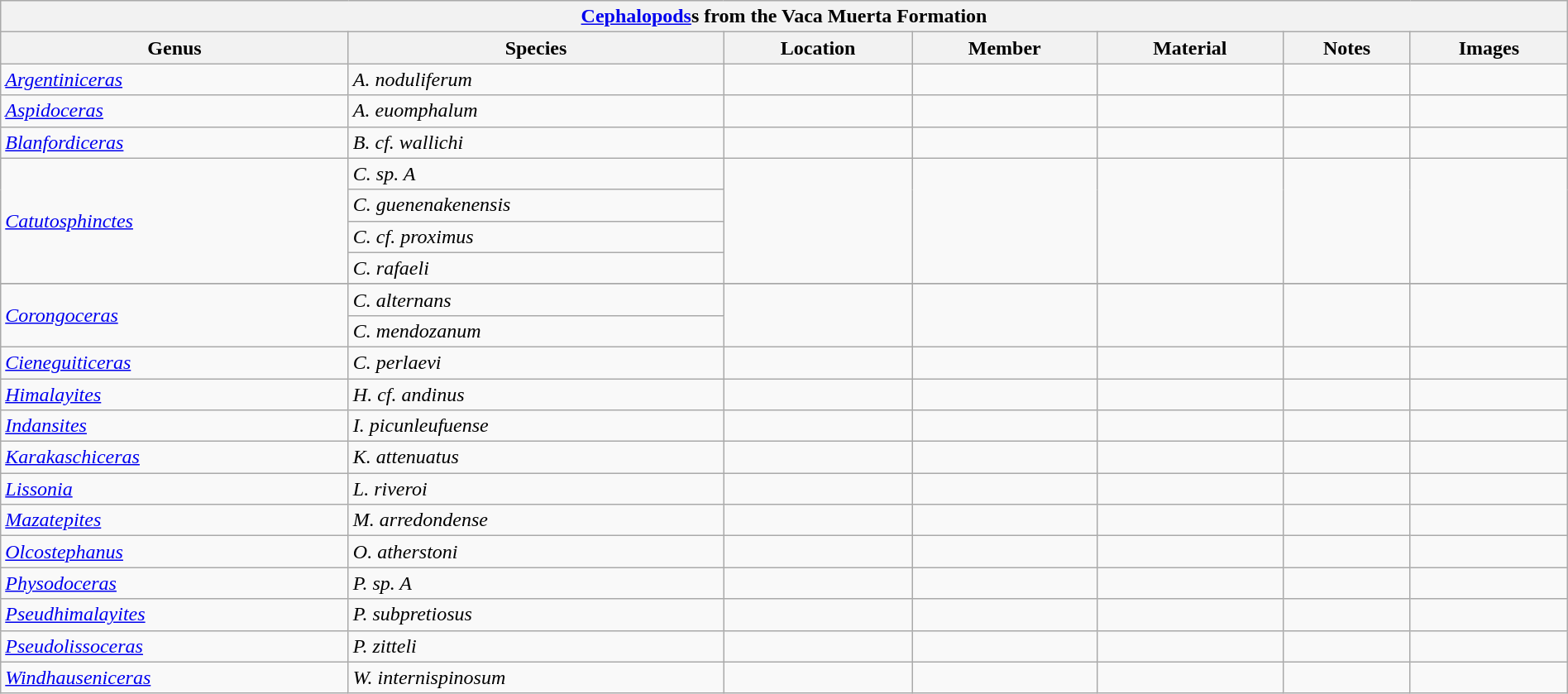<table class="wikitable"  style="margin:auto; width:100%;">
<tr>
<th colspan="7" align="center"><strong><a href='#'>Cephalopods</a>s from the Vaca Muerta Formation</strong></th>
</tr>
<tr>
<th>Genus</th>
<th>Species</th>
<th>Location</th>
<th>Member</th>
<th>Material</th>
<th>Notes</th>
<th>Images</th>
</tr>
<tr>
<td><em><a href='#'>Argentiniceras</a></em></td>
<td><em>A. noduliferum</em></td>
<td></td>
<td></td>
<td></td>
<td></td>
<td></td>
</tr>
<tr>
<td><em><a href='#'>Aspidoceras</a></em></td>
<td><em>A. euomphalum</em></td>
<td></td>
<td></td>
<td></td>
<td></td>
<td></td>
</tr>
<tr>
<td><em><a href='#'>Blanfordiceras</a></em></td>
<td><em>B. cf. wallichi</em></td>
<td></td>
<td></td>
<td></td>
<td></td>
<td></td>
</tr>
<tr>
<td rowspan=4><em><a href='#'>Catutosphinctes</a></em></td>
<td><em>C. sp. A</em></td>
<td rowspan=4></td>
<td rowspan=4></td>
<td rowspan=4></td>
<td rowspan=4></td>
<td rowspan=4></td>
</tr>
<tr>
<td><em>C. guenenakenensis</em></td>
</tr>
<tr>
<td><em>C. cf. proximus</em></td>
</tr>
<tr>
<td><em>C. rafaeli</em></td>
</tr>
<tr>
</tr>
<tr>
<td rowspan=2><em><a href='#'>Corongoceras</a></em></td>
<td><em>C. alternans</em></td>
<td rowspan=2></td>
<td rowspan=2></td>
<td rowspan=2></td>
<td rowspan=2></td>
<td rowspan=2></td>
</tr>
<tr>
<td><em>C. mendozanum</em></td>
</tr>
<tr>
<td><em><a href='#'>Cieneguiticeras</a></em></td>
<td><em>C. perlaevi</em></td>
<td></td>
<td></td>
<td></td>
<td></td>
<td></td>
</tr>
<tr>
<td><em><a href='#'>Himalayites</a></em></td>
<td><em>H. cf. andinus</em></td>
<td></td>
<td></td>
<td></td>
<td></td>
<td></td>
</tr>
<tr>
<td><em><a href='#'>Indansites</a></em></td>
<td><em>I. picunleufuense</em></td>
<td></td>
<td></td>
<td></td>
<td></td>
<td></td>
</tr>
<tr>
<td><em><a href='#'>Karakaschiceras</a></em></td>
<td><em>K. attenuatus</em></td>
<td></td>
<td></td>
<td></td>
<td></td>
<td></td>
</tr>
<tr>
<td><em><a href='#'>Lissonia</a></em></td>
<td><em>L. riveroi</em></td>
<td></td>
<td></td>
<td></td>
<td></td>
<td></td>
</tr>
<tr>
<td><em><a href='#'>Mazatepites</a></em></td>
<td><em>M. arredondense</em></td>
<td></td>
<td></td>
<td></td>
<td></td>
<td></td>
</tr>
<tr>
<td><em><a href='#'>Olcostephanus</a></em></td>
<td><em>O. atherstoni</em></td>
<td></td>
<td></td>
<td></td>
<td></td>
<td></td>
</tr>
<tr>
<td><em><a href='#'>Physodoceras</a></em></td>
<td><em>P. sp. A</em></td>
<td></td>
<td></td>
<td></td>
<td></td>
<td></td>
</tr>
<tr>
<td><em><a href='#'>Pseudhimalayites</a></em></td>
<td><em>P. subpretiosus</em></td>
<td></td>
<td></td>
<td></td>
<td></td>
<td></td>
</tr>
<tr>
<td><em><a href='#'>Pseudolissoceras</a></em></td>
<td><em>P. zitteli</em></td>
<td></td>
<td></td>
<td></td>
<td></td>
<td></td>
</tr>
<tr>
<td><em><a href='#'>Windhauseniceras</a></em></td>
<td><em>W. internispinosum</em></td>
<td></td>
<td></td>
<td></td>
<td></td>
<td></td>
</tr>
</table>
